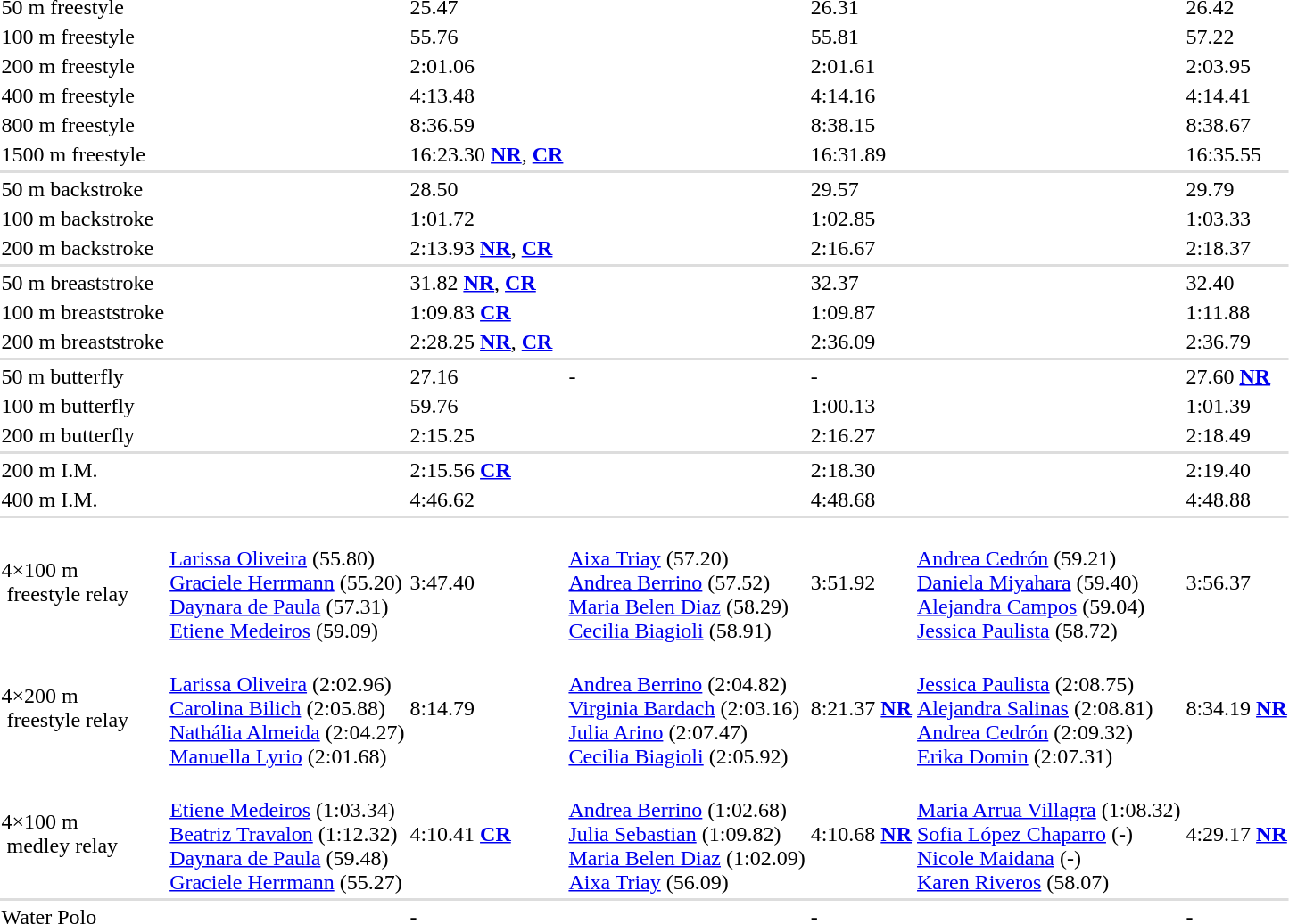<table>
<tr>
<td>50 m freestyle <br></td>
<td></td>
<td>25.47</td>
<td></td>
<td>26.31</td>
<td></td>
<td>26.42</td>
</tr>
<tr>
<td>100 m freestyle <br></td>
<td></td>
<td>55.76</td>
<td></td>
<td>55.81</td>
<td></td>
<td>57.22</td>
</tr>
<tr>
<td>200 m freestyle <br></td>
<td></td>
<td>2:01.06</td>
<td></td>
<td>2:01.61</td>
<td></td>
<td>2:03.95</td>
</tr>
<tr>
<td>400 m freestyle <br></td>
<td></td>
<td>4:13.48</td>
<td></td>
<td>4:14.16</td>
<td></td>
<td>4:14.41</td>
</tr>
<tr>
<td>800 m freestyle <br></td>
<td></td>
<td>8:36.59</td>
<td></td>
<td>8:38.15</td>
<td></td>
<td>8:38.67</td>
</tr>
<tr>
<td>1500 m freestyle <br></td>
<td></td>
<td>16:23.30 <strong><a href='#'>NR</a></strong>, <strong><a href='#'>CR</a></strong></td>
<td></td>
<td>16:31.89</td>
<td></td>
<td>16:35.55</td>
</tr>
<tr bgcolor=#DDDDDD>
<td colspan=7></td>
</tr>
<tr>
<td>50 m backstroke <br></td>
<td></td>
<td>28.50</td>
<td></td>
<td>29.57</td>
<td></td>
<td>29.79</td>
</tr>
<tr>
<td>100 m backstroke <br></td>
<td></td>
<td>1:01.72</td>
<td></td>
<td>1:02.85</td>
<td></td>
<td>1:03.33</td>
</tr>
<tr>
<td>200 m backstroke <br></td>
<td></td>
<td>2:13.93 <strong><a href='#'>NR</a></strong>, <strong><a href='#'>CR</a></strong></td>
<td></td>
<td>2:16.67</td>
<td></td>
<td>2:18.37</td>
</tr>
<tr bgcolor=#DDDDDD>
<td colspan=7></td>
</tr>
<tr>
<td>50 m breaststroke <br></td>
<td></td>
<td>31.82 <strong><a href='#'>NR</a></strong>, <strong><a href='#'>CR</a></strong></td>
<td></td>
<td>32.37</td>
<td></td>
<td>32.40</td>
</tr>
<tr>
<td>100 m breaststroke <br></td>
<td></td>
<td>1:09.83 <strong><a href='#'>CR</a></strong></td>
<td></td>
<td>1:09.87</td>
<td></td>
<td>1:11.88</td>
</tr>
<tr>
<td>200 m breaststroke <br></td>
<td></td>
<td>2:28.25 <strong><a href='#'>NR</a></strong>, <strong><a href='#'>CR</a></strong></td>
<td></td>
<td>2:36.09</td>
<td></td>
<td>2:36.79</td>
</tr>
<tr bgcolor=#DDDDDD>
<td colspan=7></td>
</tr>
<tr>
<td>50 m butterfly <br></td>
<td> <br> </td>
<td>27.16</td>
<td>-</td>
<td>-</td>
<td></td>
<td>27.60 <strong><a href='#'>NR</a></strong></td>
</tr>
<tr>
<td>100 m butterfly <br></td>
<td></td>
<td>59.76</td>
<td></td>
<td>1:00.13</td>
<td></td>
<td>1:01.39</td>
</tr>
<tr>
<td>200 m butterfly <br></td>
<td></td>
<td>2:15.25</td>
<td></td>
<td>2:16.27</td>
<td></td>
<td>2:18.49</td>
</tr>
<tr bgcolor=#DDDDDD>
<td colspan=7></td>
</tr>
<tr>
<td>200 m I.M. <br></td>
<td></td>
<td>2:15.56 <strong><a href='#'>CR</a></strong></td>
<td></td>
<td>2:18.30</td>
<td></td>
<td>2:19.40</td>
</tr>
<tr>
<td>400 m I.M. <br></td>
<td></td>
<td>4:46.62</td>
<td></td>
<td>4:48.68</td>
<td></td>
<td>4:48.88</td>
</tr>
<tr bgcolor=#DDDDDD>
<td colspan=7></td>
</tr>
<tr>
<td>4×100 m <br> freestyle relay <br></td>
<td><strong></strong><br><a href='#'>Larissa Oliveira</a> (55.80) <br><a href='#'>Graciele Herrmann</a> (55.20)<br><a href='#'>Daynara de Paula</a> (57.31)<br><a href='#'>Etiene Medeiros</a> (59.09)</td>
<td>3:47.40 <br></td>
<td><strong></strong><br><a href='#'>Aixa Triay</a> (57.20) <br><a href='#'>Andrea Berrino</a> (57.52)<br><a href='#'>Maria Belen Diaz</a> (58.29)<br><a href='#'>Cecilia Biagioli</a> (58.91)</td>
<td>3:51.92 <br></td>
<td><strong></strong><br><a href='#'>Andrea Cedrón</a> (59.21) <br><a href='#'>Daniela Miyahara</a> (59.40)<br><a href='#'>Alejandra Campos</a> (59.04)<br><a href='#'>Jessica Paulista</a> (58.72)</td>
<td>3:56.37 <br></td>
</tr>
<tr>
<td>4×200 m <br> freestyle relay <br></td>
<td><strong></strong><br><a href='#'>Larissa Oliveira</a> (2:02.96) <br><a href='#'>Carolina Bilich</a> (2:05.88)<br><a href='#'>Nathália Almeida</a> (2:04.27)<br><a href='#'>Manuella Lyrio</a> (2:01.68)</td>
<td>8:14.79 <br></td>
<td><strong></strong><br><a href='#'>Andrea Berrino</a> (2:04.82) <br><a href='#'>Virginia Bardach</a> (2:03.16)<br><a href='#'>Julia Arino</a> (2:07.47)<br><a href='#'>Cecilia Biagioli</a> (2:05.92)</td>
<td>8:21.37 <strong><a href='#'>NR</a></strong><br></td>
<td><strong></strong><br><a href='#'>Jessica Paulista</a> (2:08.75) <br><a href='#'>Alejandra Salinas</a> (2:08.81)<br><a href='#'>Andrea Cedrón</a> (2:09.32)<br><a href='#'>Erika Domin</a> (2:07.31)</td>
<td>8:34.19 <strong><a href='#'>NR</a></strong><br></td>
</tr>
<tr>
<td>4×100 m <br> medley relay <br></td>
<td><strong></strong><br><a href='#'>Etiene Medeiros</a> (1:03.34) <br><a href='#'>Beatriz Travalon</a> (1:12.32)<br><a href='#'>Daynara de Paula</a> (59.48)<br><a href='#'>Graciele Herrmann</a> (55.27)</td>
<td>4:10.41 <strong><a href='#'>CR</a></strong><br></td>
<td><strong></strong><br><a href='#'>Andrea Berrino</a> (1:02.68) <br><a href='#'>Julia Sebastian</a> (1:09.82)<br><a href='#'>Maria Belen Diaz</a> (1:02.09)<br><a href='#'>Aixa Triay</a> (56.09)</td>
<td>4:10.68 <strong><a href='#'>NR</a></strong><br></td>
<td><strong></strong><br><a href='#'>Maria Arrua Villagra</a> (1:08.32) <br><a href='#'>Sofia López Chaparro</a> (-)<br><a href='#'>Nicole Maidana</a> (-)<br><a href='#'>Karen Riveros</a> (58.07)</td>
<td>4:29.17 <strong><a href='#'>NR</a></strong><br></td>
</tr>
<tr bgcolor=#DDDDDD>
<td colspan=7></td>
</tr>
<tr>
<td>Water Polo<br></td>
<td></td>
<td>-</td>
<td></td>
<td>-</td>
<td></td>
<td>-</td>
</tr>
</table>
